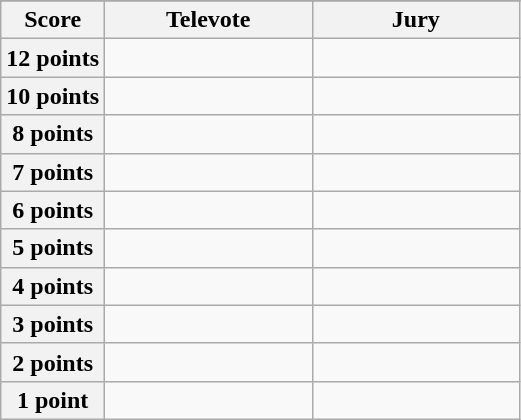<table class="wikitable">
<tr>
</tr>
<tr>
<th scope="col" width="20%">Score</th>
<th scope="col" width="40%">Televote</th>
<th scope="col" width="40%">Jury</th>
</tr>
<tr>
<th scope="row">12 points</th>
<td></td>
<td></td>
</tr>
<tr>
<th scope="row">10 points</th>
<td></td>
<td></td>
</tr>
<tr>
<th scope="row">8 points</th>
<td></td>
<td></td>
</tr>
<tr>
<th scope="row">7 points</th>
<td></td>
<td></td>
</tr>
<tr>
<th scope="row">6 points</th>
<td></td>
<td></td>
</tr>
<tr>
<th scope="row">5 points</th>
<td></td>
<td></td>
</tr>
<tr>
<th scope="row">4 points</th>
<td></td>
<td></td>
</tr>
<tr>
<th scope="row">3 points</th>
<td></td>
<td></td>
</tr>
<tr>
<th scope="row">2 points</th>
<td></td>
<td></td>
</tr>
<tr>
<th scope="row">1 point</th>
<td></td>
<td></td>
</tr>
</table>
